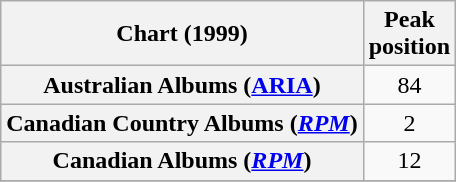<table class="wikitable sortable plainrowheaders" style="text-align:center">
<tr>
<th scope="col">Chart (1999)</th>
<th scope="col">Peak<br> position</th>
</tr>
<tr>
<th scope="row">Australian Albums (<a href='#'>ARIA</a>)</th>
<td>84</td>
</tr>
<tr>
<th scope="row">Canadian Country Albums (<em><a href='#'>RPM</a></em>)</th>
<td>2</td>
</tr>
<tr>
<th scope="row">Canadian Albums (<em><a href='#'>RPM</a></em>)</th>
<td>12</td>
</tr>
<tr>
</tr>
<tr>
</tr>
</table>
